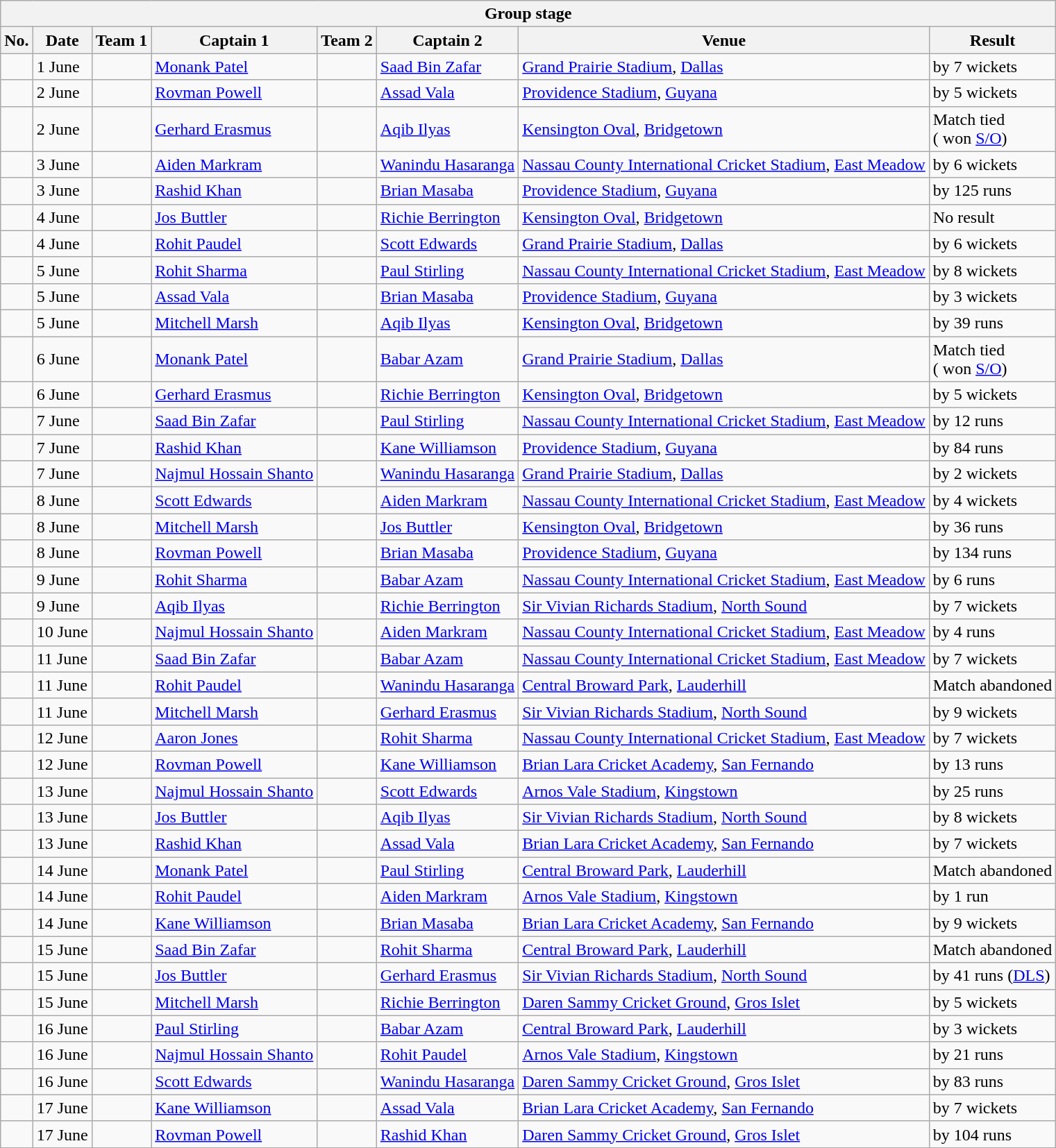<table class="wikitable">
<tr>
<th colspan="8">Group stage</th>
</tr>
<tr>
<th scope=col>No.</th>
<th scope=col>Date</th>
<th scope=col>Team 1</th>
<th scope=col>Captain 1</th>
<th scope=col>Team 2</th>
<th scope=col>Captain 2</th>
<th scope=col>Venue</th>
<th scope=col>Result</th>
</tr>
<tr>
<td></td>
<td>1 June</td>
<td></td>
<td><a href='#'>Monank Patel</a></td>
<td></td>
<td><a href='#'>Saad Bin Zafar</a></td>
<td><a href='#'>Grand Prairie Stadium</a>, <a href='#'>Dallas</a></td>
<td> by 7 wickets</td>
</tr>
<tr>
<td></td>
<td>2 June</td>
<td></td>
<td><a href='#'>Rovman Powell</a></td>
<td></td>
<td><a href='#'>Assad Vala</a></td>
<td><a href='#'>Providence Stadium</a>, <a href='#'>Guyana</a></td>
<td> by 5 wickets</td>
</tr>
<tr>
<td></td>
<td>2 June</td>
<td></td>
<td><a href='#'>Gerhard Erasmus</a></td>
<td></td>
<td><a href='#'>Aqib Ilyas</a></td>
<td><a href='#'>Kensington Oval</a>, <a href='#'>Bridgetown</a></td>
<td>Match tied<br>( won <a href='#'>S/O</a>)</td>
</tr>
<tr>
<td></td>
<td>3 June</td>
<td></td>
<td><a href='#'>Aiden Markram</a></td>
<td></td>
<td><a href='#'>Wanindu Hasaranga</a></td>
<td><a href='#'>Nassau County International Cricket Stadium</a>, <a href='#'>East Meadow</a></td>
<td> by 6 wickets</td>
</tr>
<tr>
<td></td>
<td>3 June</td>
<td></td>
<td><a href='#'>Rashid Khan</a></td>
<td></td>
<td><a href='#'>Brian Masaba</a></td>
<td><a href='#'>Providence Stadium</a>, <a href='#'>Guyana</a></td>
<td> by 125 runs</td>
</tr>
<tr>
<td></td>
<td>4 June</td>
<td></td>
<td><a href='#'>Jos Buttler</a></td>
<td></td>
<td><a href='#'>Richie Berrington</a></td>
<td><a href='#'>Kensington Oval</a>, <a href='#'>Bridgetown</a></td>
<td>No result</td>
</tr>
<tr>
<td></td>
<td>4 June</td>
<td></td>
<td><a href='#'>Rohit Paudel</a></td>
<td></td>
<td><a href='#'>Scott Edwards</a></td>
<td><a href='#'>Grand Prairie Stadium</a>, <a href='#'>Dallas</a></td>
<td> by 6 wickets</td>
</tr>
<tr>
<td></td>
<td>5 June</td>
<td></td>
<td><a href='#'>Rohit Sharma</a></td>
<td></td>
<td><a href='#'>Paul Stirling</a></td>
<td><a href='#'>Nassau County International Cricket Stadium</a>, <a href='#'>East Meadow</a></td>
<td> by 8 wickets</td>
</tr>
<tr>
<td></td>
<td>5 June</td>
<td></td>
<td><a href='#'>Assad Vala</a></td>
<td></td>
<td><a href='#'>Brian Masaba</a></td>
<td><a href='#'>Providence Stadium</a>, <a href='#'>Guyana</a></td>
<td> by 3 wickets</td>
</tr>
<tr>
<td></td>
<td>5 June</td>
<td></td>
<td><a href='#'>Mitchell Marsh</a></td>
<td></td>
<td><a href='#'>Aqib Ilyas</a></td>
<td><a href='#'>Kensington Oval</a>, <a href='#'>Bridgetown</a></td>
<td> by 39 runs</td>
</tr>
<tr>
<td></td>
<td>6 June</td>
<td></td>
<td><a href='#'>Monank Patel</a></td>
<td></td>
<td><a href='#'>Babar Azam</a></td>
<td><a href='#'>Grand Prairie Stadium</a>, <a href='#'>Dallas</a></td>
<td>Match tied<br>( won <a href='#'>S/O</a>)</td>
</tr>
<tr>
<td></td>
<td>6 June</td>
<td></td>
<td><a href='#'>Gerhard Erasmus</a></td>
<td></td>
<td><a href='#'>Richie Berrington</a></td>
<td><a href='#'>Kensington Oval</a>, <a href='#'>Bridgetown</a></td>
<td> by 5 wickets</td>
</tr>
<tr>
<td></td>
<td>7 June</td>
<td></td>
<td><a href='#'>Saad Bin Zafar</a></td>
<td></td>
<td><a href='#'>Paul Stirling</a></td>
<td><a href='#'>Nassau County International Cricket Stadium</a>, <a href='#'>East Meadow</a></td>
<td> by 12 runs</td>
</tr>
<tr>
<td></td>
<td>7 June</td>
<td></td>
<td><a href='#'>Rashid Khan</a></td>
<td></td>
<td><a href='#'>Kane Williamson</a></td>
<td><a href='#'>Providence Stadium</a>, <a href='#'>Guyana</a></td>
<td> by 84 runs</td>
</tr>
<tr>
<td></td>
<td>7 June</td>
<td></td>
<td><a href='#'>Najmul Hossain Shanto</a></td>
<td></td>
<td><a href='#'>Wanindu Hasaranga</a></td>
<td><a href='#'>Grand Prairie Stadium</a>, <a href='#'>Dallas</a></td>
<td> by 2 wickets</td>
</tr>
<tr>
<td></td>
<td>8 June</td>
<td></td>
<td><a href='#'>Scott Edwards</a></td>
<td></td>
<td><a href='#'>Aiden Markram</a></td>
<td><a href='#'>Nassau County International Cricket Stadium</a>, <a href='#'>East Meadow</a></td>
<td> by 4 wickets</td>
</tr>
<tr>
<td></td>
<td>8 June</td>
<td></td>
<td><a href='#'>Mitchell Marsh</a></td>
<td></td>
<td><a href='#'>Jos Buttler</a></td>
<td><a href='#'>Kensington Oval</a>, <a href='#'>Bridgetown</a></td>
<td> by 36 runs</td>
</tr>
<tr>
<td></td>
<td>8 June</td>
<td></td>
<td><a href='#'>Rovman Powell</a></td>
<td></td>
<td><a href='#'>Brian Masaba</a></td>
<td><a href='#'>Providence Stadium</a>, <a href='#'>Guyana</a></td>
<td> by 134 runs</td>
</tr>
<tr>
<td></td>
<td>9 June</td>
<td></td>
<td><a href='#'>Rohit Sharma</a></td>
<td></td>
<td><a href='#'>Babar Azam</a></td>
<td><a href='#'>Nassau County International Cricket Stadium</a>, <a href='#'>East Meadow</a></td>
<td> by 6 runs</td>
</tr>
<tr>
<td></td>
<td>9 June</td>
<td></td>
<td><a href='#'>Aqib Ilyas</a></td>
<td></td>
<td><a href='#'>Richie Berrington</a></td>
<td><a href='#'>Sir Vivian Richards Stadium</a>, <a href='#'>North Sound</a></td>
<td> by 7 wickets</td>
</tr>
<tr>
<td></td>
<td>10 June</td>
<td></td>
<td><a href='#'>Najmul Hossain Shanto</a></td>
<td></td>
<td><a href='#'>Aiden Markram</a></td>
<td><a href='#'>Nassau County International Cricket Stadium</a>, <a href='#'>East Meadow</a></td>
<td> by 4 runs</td>
</tr>
<tr>
<td></td>
<td>11 June</td>
<td></td>
<td><a href='#'>Saad Bin Zafar</a></td>
<td></td>
<td><a href='#'>Babar Azam</a></td>
<td><a href='#'>Nassau County International Cricket Stadium</a>, <a href='#'>East Meadow</a></td>
<td> by 7 wickets</td>
</tr>
<tr>
<td></td>
<td>11 June</td>
<td></td>
<td><a href='#'>Rohit Paudel</a></td>
<td></td>
<td><a href='#'>Wanindu Hasaranga</a></td>
<td><a href='#'>Central Broward Park</a>, <a href='#'>Lauderhill</a></td>
<td>Match abandoned</td>
</tr>
<tr>
<td></td>
<td>11 June</td>
<td></td>
<td><a href='#'>Mitchell Marsh</a></td>
<td></td>
<td><a href='#'>Gerhard Erasmus</a></td>
<td><a href='#'>Sir Vivian Richards Stadium</a>, <a href='#'>North Sound</a></td>
<td> by 9 wickets</td>
</tr>
<tr>
<td></td>
<td>12 June</td>
<td></td>
<td><a href='#'>Aaron Jones</a></td>
<td></td>
<td><a href='#'>Rohit Sharma</a></td>
<td><a href='#'>Nassau County International Cricket Stadium</a>, <a href='#'>East Meadow</a></td>
<td> by 7 wickets</td>
</tr>
<tr>
<td></td>
<td>12 June</td>
<td></td>
<td><a href='#'>Rovman Powell</a></td>
<td></td>
<td><a href='#'>Kane Williamson</a></td>
<td><a href='#'>Brian Lara Cricket Academy</a>, <a href='#'>San Fernando</a></td>
<td> by 13 runs</td>
</tr>
<tr>
<td></td>
<td>13 June</td>
<td></td>
<td><a href='#'>Najmul Hossain Shanto</a></td>
<td></td>
<td><a href='#'>Scott Edwards</a></td>
<td><a href='#'>Arnos Vale Stadium</a>, <a href='#'>Kingstown</a></td>
<td> by 25 runs</td>
</tr>
<tr>
<td></td>
<td>13 June</td>
<td></td>
<td><a href='#'>Jos Buttler</a></td>
<td></td>
<td><a href='#'>Aqib Ilyas</a></td>
<td><a href='#'>Sir Vivian Richards Stadium</a>, <a href='#'>North Sound</a></td>
<td> by 8 wickets</td>
</tr>
<tr>
<td></td>
<td>13 June</td>
<td></td>
<td><a href='#'>Rashid Khan</a></td>
<td></td>
<td><a href='#'>Assad Vala</a></td>
<td><a href='#'>Brian Lara Cricket Academy</a>, <a href='#'>San Fernando</a></td>
<td> by 7 wickets</td>
</tr>
<tr>
<td></td>
<td>14 June</td>
<td></td>
<td><a href='#'>Monank Patel</a></td>
<td></td>
<td><a href='#'>Paul Stirling</a></td>
<td><a href='#'>Central Broward Park</a>, <a href='#'>Lauderhill</a></td>
<td>Match abandoned</td>
</tr>
<tr>
<td></td>
<td>14 June</td>
<td></td>
<td><a href='#'>Rohit Paudel</a></td>
<td></td>
<td><a href='#'>Aiden Markram</a></td>
<td><a href='#'>Arnos Vale Stadium</a>, <a href='#'>Kingstown</a></td>
<td> by 1 run</td>
</tr>
<tr>
<td></td>
<td>14 June</td>
<td></td>
<td><a href='#'>Kane Williamson</a></td>
<td></td>
<td><a href='#'>Brian Masaba</a></td>
<td><a href='#'>Brian Lara Cricket Academy</a>, <a href='#'>San Fernando</a></td>
<td> by 9 wickets</td>
</tr>
<tr>
<td></td>
<td>15 June</td>
<td></td>
<td><a href='#'>Saad Bin Zafar</a></td>
<td></td>
<td><a href='#'>Rohit Sharma</a></td>
<td><a href='#'>Central Broward Park</a>, <a href='#'>Lauderhill</a></td>
<td>Match abandoned</td>
</tr>
<tr>
<td></td>
<td>15 June</td>
<td></td>
<td><a href='#'>Jos Buttler</a></td>
<td></td>
<td><a href='#'>Gerhard Erasmus</a></td>
<td><a href='#'>Sir Vivian Richards Stadium</a>, <a href='#'>North Sound</a></td>
<td> by 41 runs (<a href='#'>DLS</a>)</td>
</tr>
<tr>
<td></td>
<td>15 June</td>
<td></td>
<td><a href='#'>Mitchell Marsh</a></td>
<td></td>
<td><a href='#'>Richie Berrington</a></td>
<td><a href='#'>Daren Sammy Cricket Ground</a>, <a href='#'>Gros Islet</a></td>
<td> by 5 wickets</td>
</tr>
<tr>
<td></td>
<td>16 June</td>
<td></td>
<td><a href='#'>Paul Stirling</a></td>
<td></td>
<td><a href='#'>Babar Azam</a></td>
<td><a href='#'>Central Broward Park</a>, <a href='#'>Lauderhill</a></td>
<td> by 3 wickets</td>
</tr>
<tr>
<td></td>
<td>16 June</td>
<td></td>
<td><a href='#'>Najmul Hossain Shanto</a></td>
<td></td>
<td><a href='#'>Rohit Paudel</a></td>
<td><a href='#'>Arnos Vale Stadium</a>, <a href='#'>Kingstown</a></td>
<td> by 21 runs</td>
</tr>
<tr>
<td></td>
<td>16 June</td>
<td></td>
<td><a href='#'>Scott Edwards</a></td>
<td></td>
<td><a href='#'>Wanindu Hasaranga</a></td>
<td><a href='#'>Daren Sammy Cricket Ground</a>, <a href='#'>Gros Islet</a></td>
<td> by 83 runs</td>
</tr>
<tr>
<td></td>
<td>17 June</td>
<td></td>
<td><a href='#'>Kane Williamson</a></td>
<td></td>
<td><a href='#'>Assad Vala</a></td>
<td><a href='#'>Brian Lara Cricket Academy</a>, <a href='#'>San Fernando</a></td>
<td> by 7 wickets</td>
</tr>
<tr>
<td></td>
<td>17 June</td>
<td></td>
<td><a href='#'>Rovman Powell</a></td>
<td></td>
<td><a href='#'>Rashid Khan</a></td>
<td><a href='#'>Daren Sammy Cricket Ground</a>, <a href='#'>Gros Islet</a></td>
<td> by 104 runs</td>
</tr>
</table>
